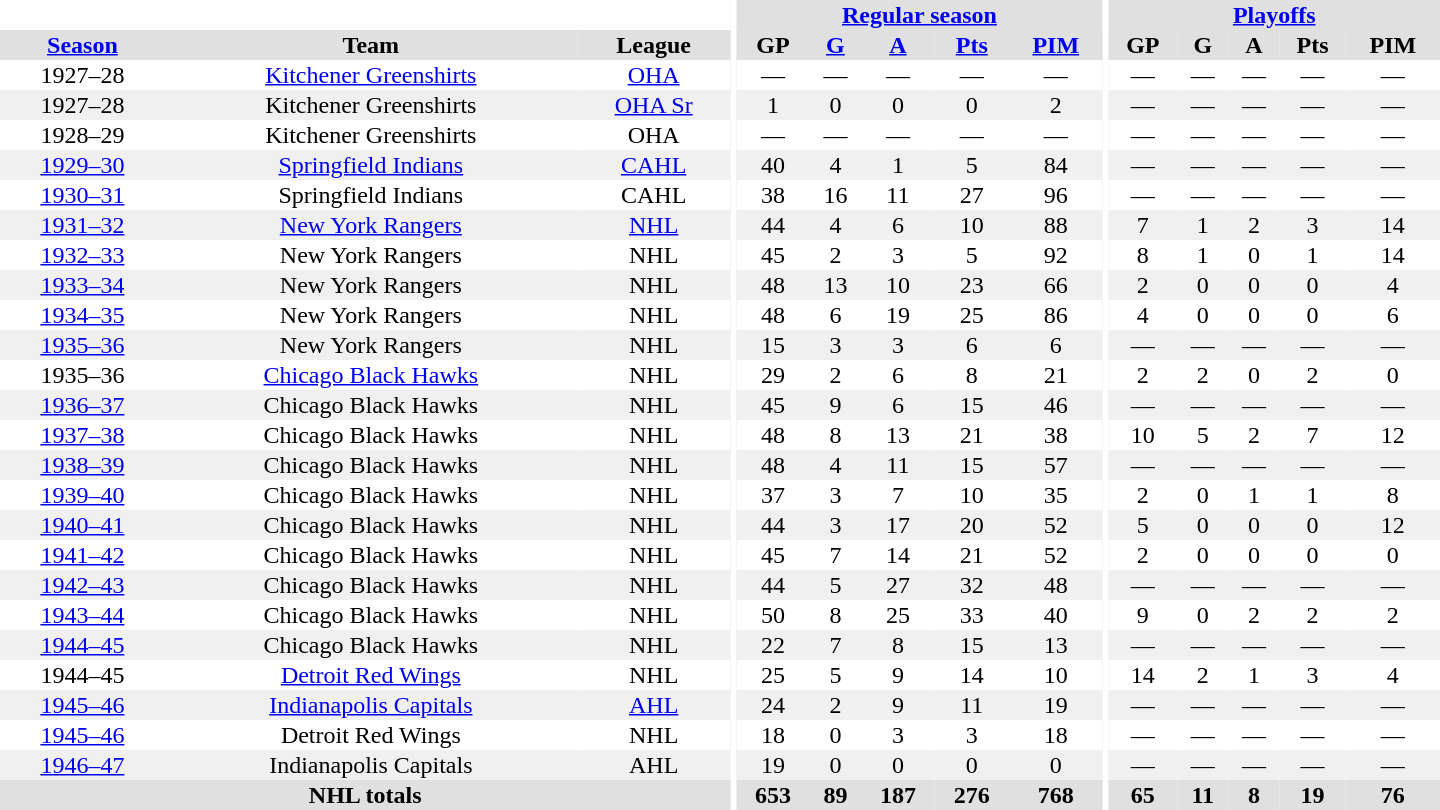<table border="0" cellpadding="1" cellspacing="0" style="text-align:center; width:60em">
<tr bgcolor="#e0e0e0">
<th colspan="3" bgcolor="#ffffff"></th>
<th rowspan="100" bgcolor="#ffffff"></th>
<th colspan="5"><a href='#'>Regular season</a></th>
<th rowspan="100" bgcolor="#ffffff"></th>
<th colspan="5"><a href='#'>Playoffs</a></th>
</tr>
<tr bgcolor="#e0e0e0">
<th><a href='#'>Season</a></th>
<th>Team</th>
<th>League</th>
<th>GP</th>
<th><a href='#'>G</a></th>
<th><a href='#'>A</a></th>
<th><a href='#'>Pts</a></th>
<th><a href='#'>PIM</a></th>
<th>GP</th>
<th>G</th>
<th>A</th>
<th>Pts</th>
<th>PIM</th>
</tr>
<tr>
<td>1927–28</td>
<td><a href='#'>Kitchener Greenshirts</a></td>
<td><a href='#'>OHA</a></td>
<td>—</td>
<td>—</td>
<td>—</td>
<td>—</td>
<td>—</td>
<td>—</td>
<td>—</td>
<td>—</td>
<td>—</td>
<td>—</td>
</tr>
<tr bgcolor="#f0f0f0">
<td>1927–28</td>
<td>Kitchener Greenshirts</td>
<td><a href='#'>OHA Sr</a></td>
<td>1</td>
<td>0</td>
<td>0</td>
<td>0</td>
<td>2</td>
<td>—</td>
<td>—</td>
<td>—</td>
<td>—</td>
<td>—</td>
</tr>
<tr>
<td>1928–29</td>
<td>Kitchener Greenshirts</td>
<td>OHA</td>
<td>—</td>
<td>—</td>
<td>—</td>
<td>—</td>
<td>—</td>
<td>—</td>
<td>—</td>
<td>—</td>
<td>—</td>
<td>—</td>
</tr>
<tr bgcolor="#f0f0f0">
<td><a href='#'>1929–30</a></td>
<td><a href='#'>Springfield Indians</a></td>
<td><a href='#'>CAHL</a></td>
<td>40</td>
<td>4</td>
<td>1</td>
<td>5</td>
<td>84</td>
<td>—</td>
<td>—</td>
<td>—</td>
<td>—</td>
<td>—</td>
</tr>
<tr>
<td><a href='#'>1930–31</a></td>
<td>Springfield Indians</td>
<td>CAHL</td>
<td>38</td>
<td>16</td>
<td>11</td>
<td>27</td>
<td>96</td>
<td>—</td>
<td>—</td>
<td>—</td>
<td>—</td>
<td>—</td>
</tr>
<tr bgcolor="#f0f0f0">
<td><a href='#'>1931–32</a></td>
<td><a href='#'>New York Rangers</a></td>
<td><a href='#'>NHL</a></td>
<td>44</td>
<td>4</td>
<td>6</td>
<td>10</td>
<td>88</td>
<td>7</td>
<td>1</td>
<td>2</td>
<td>3</td>
<td>14</td>
</tr>
<tr>
<td><a href='#'>1932–33</a></td>
<td>New York Rangers</td>
<td>NHL</td>
<td>45</td>
<td>2</td>
<td>3</td>
<td>5</td>
<td>92</td>
<td>8</td>
<td>1</td>
<td>0</td>
<td>1</td>
<td>14</td>
</tr>
<tr bgcolor="#f0f0f0">
<td><a href='#'>1933–34</a></td>
<td>New York Rangers</td>
<td>NHL</td>
<td>48</td>
<td>13</td>
<td>10</td>
<td>23</td>
<td>66</td>
<td>2</td>
<td>0</td>
<td>0</td>
<td>0</td>
<td>4</td>
</tr>
<tr>
<td><a href='#'>1934–35</a></td>
<td>New York Rangers</td>
<td>NHL</td>
<td>48</td>
<td>6</td>
<td>19</td>
<td>25</td>
<td>86</td>
<td>4</td>
<td>0</td>
<td>0</td>
<td>0</td>
<td>6</td>
</tr>
<tr bgcolor="#f0f0f0">
<td><a href='#'>1935–36</a></td>
<td>New York Rangers</td>
<td>NHL</td>
<td>15</td>
<td>3</td>
<td>3</td>
<td>6</td>
<td>6</td>
<td>—</td>
<td>—</td>
<td>—</td>
<td>—</td>
<td>—</td>
</tr>
<tr>
<td>1935–36</td>
<td><a href='#'>Chicago Black Hawks</a></td>
<td>NHL</td>
<td>29</td>
<td>2</td>
<td>6</td>
<td>8</td>
<td>21</td>
<td>2</td>
<td>2</td>
<td>0</td>
<td>2</td>
<td>0</td>
</tr>
<tr bgcolor="#f0f0f0">
<td><a href='#'>1936–37</a></td>
<td>Chicago Black Hawks</td>
<td>NHL</td>
<td>45</td>
<td>9</td>
<td>6</td>
<td>15</td>
<td>46</td>
<td>—</td>
<td>—</td>
<td>—</td>
<td>—</td>
<td>—</td>
</tr>
<tr>
<td><a href='#'>1937–38</a></td>
<td>Chicago Black Hawks</td>
<td>NHL</td>
<td>48</td>
<td>8</td>
<td>13</td>
<td>21</td>
<td>38</td>
<td>10</td>
<td>5</td>
<td>2</td>
<td>7</td>
<td>12</td>
</tr>
<tr bgcolor="#f0f0f0">
<td><a href='#'>1938–39</a></td>
<td>Chicago Black Hawks</td>
<td>NHL</td>
<td>48</td>
<td>4</td>
<td>11</td>
<td>15</td>
<td>57</td>
<td>—</td>
<td>—</td>
<td>—</td>
<td>—</td>
<td>—</td>
</tr>
<tr>
<td><a href='#'>1939–40</a></td>
<td>Chicago Black Hawks</td>
<td>NHL</td>
<td>37</td>
<td>3</td>
<td>7</td>
<td>10</td>
<td>35</td>
<td>2</td>
<td>0</td>
<td>1</td>
<td>1</td>
<td>8</td>
</tr>
<tr bgcolor="#f0f0f0">
<td><a href='#'>1940–41</a></td>
<td>Chicago Black Hawks</td>
<td>NHL</td>
<td>44</td>
<td>3</td>
<td>17</td>
<td>20</td>
<td>52</td>
<td>5</td>
<td>0</td>
<td>0</td>
<td>0</td>
<td>12</td>
</tr>
<tr>
<td><a href='#'>1941–42</a></td>
<td>Chicago Black Hawks</td>
<td>NHL</td>
<td>45</td>
<td>7</td>
<td>14</td>
<td>21</td>
<td>52</td>
<td>2</td>
<td>0</td>
<td>0</td>
<td>0</td>
<td>0</td>
</tr>
<tr bgcolor="#f0f0f0">
<td><a href='#'>1942–43</a></td>
<td>Chicago Black Hawks</td>
<td>NHL</td>
<td>44</td>
<td>5</td>
<td>27</td>
<td>32</td>
<td>48</td>
<td>—</td>
<td>—</td>
<td>—</td>
<td>—</td>
<td>—</td>
</tr>
<tr>
<td><a href='#'>1943–44</a></td>
<td>Chicago Black Hawks</td>
<td>NHL</td>
<td>50</td>
<td>8</td>
<td>25</td>
<td>33</td>
<td>40</td>
<td>9</td>
<td>0</td>
<td>2</td>
<td>2</td>
<td>2</td>
</tr>
<tr bgcolor="#f0f0f0">
<td><a href='#'>1944–45</a></td>
<td>Chicago Black Hawks</td>
<td>NHL</td>
<td>22</td>
<td>7</td>
<td>8</td>
<td>15</td>
<td>13</td>
<td>—</td>
<td>—</td>
<td>—</td>
<td>—</td>
<td>—</td>
</tr>
<tr>
<td>1944–45</td>
<td><a href='#'>Detroit Red Wings</a></td>
<td>NHL</td>
<td>25</td>
<td>5</td>
<td>9</td>
<td>14</td>
<td>10</td>
<td>14</td>
<td>2</td>
<td>1</td>
<td>3</td>
<td>4</td>
</tr>
<tr bgcolor="#f0f0f0">
<td><a href='#'>1945–46</a></td>
<td><a href='#'>Indianapolis Capitals</a></td>
<td><a href='#'>AHL</a></td>
<td>24</td>
<td>2</td>
<td>9</td>
<td>11</td>
<td>19</td>
<td>—</td>
<td>—</td>
<td>—</td>
<td>—</td>
<td>—</td>
</tr>
<tr>
<td><a href='#'>1945–46</a></td>
<td>Detroit Red Wings</td>
<td>NHL</td>
<td>18</td>
<td>0</td>
<td>3</td>
<td>3</td>
<td>18</td>
<td>—</td>
<td>—</td>
<td>—</td>
<td>—</td>
<td>—</td>
</tr>
<tr bgcolor="#f0f0f0">
<td><a href='#'>1946–47</a></td>
<td>Indianapolis Capitals</td>
<td>AHL</td>
<td>19</td>
<td>0</td>
<td>0</td>
<td>0</td>
<td>0</td>
<td>—</td>
<td>—</td>
<td>—</td>
<td>—</td>
<td>—</td>
</tr>
<tr bgcolor="#e0e0e0">
<th colspan="3">NHL totals</th>
<th>653</th>
<th>89</th>
<th>187</th>
<th>276</th>
<th>768</th>
<th>65</th>
<th>11</th>
<th>8</th>
<th>19</th>
<th>76</th>
</tr>
</table>
